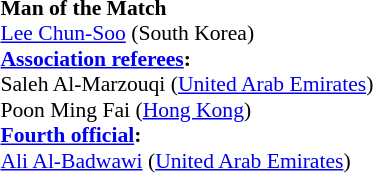<table width=50% style="font-size: 90%">
<tr>
<td><br><strong>Man of the Match</strong>
<br><a href='#'>Lee Chun-Soo</a> (South Korea)<br><strong><a href='#'>Association referees</a>:</strong>
<br>Saleh Al-Marzouqi (<a href='#'>United Arab Emirates</a>)
<br>Poon Ming Fai (<a href='#'>Hong Kong</a>)
<br><strong><a href='#'>Fourth official</a>:</strong>
<br><a href='#'>Ali Al-Badwawi</a> (<a href='#'>United Arab Emirates</a>)</td>
</tr>
</table>
